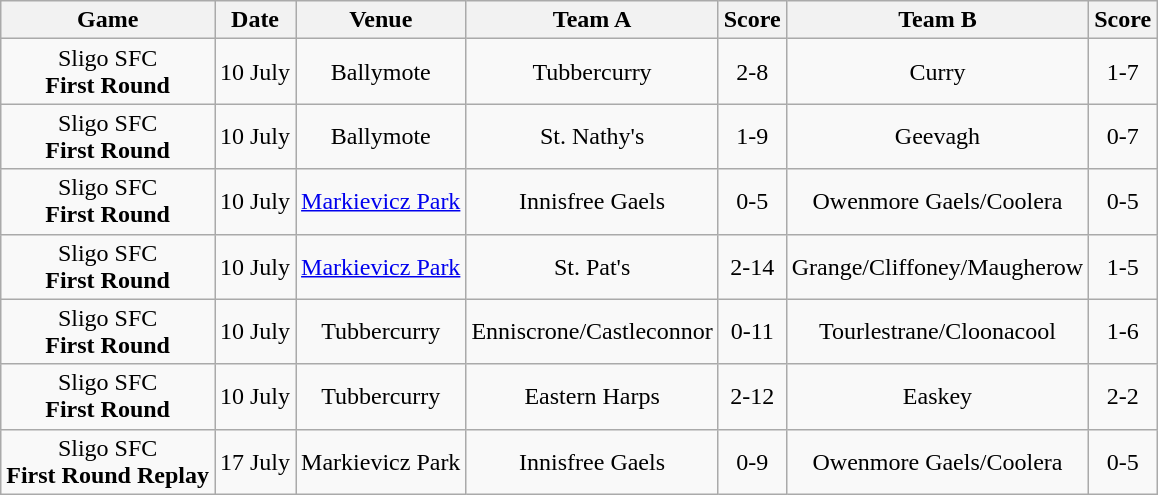<table class="wikitable">
<tr>
<th>Game</th>
<th>Date</th>
<th>Venue</th>
<th>Team A</th>
<th>Score</th>
<th>Team B</th>
<th>Score</th>
</tr>
<tr align="center">
<td>Sligo SFC<br><strong>First Round</strong></td>
<td>10 July</td>
<td>Ballymote</td>
<td>Tubbercurry</td>
<td>2-8</td>
<td>Curry</td>
<td>1-7</td>
</tr>
<tr align="center">
<td>Sligo SFC<br><strong>First Round</strong></td>
<td>10 July</td>
<td>Ballymote</td>
<td>St. Nathy's</td>
<td>1-9</td>
<td>Geevagh</td>
<td>0-7</td>
</tr>
<tr align="center">
<td>Sligo SFC<br><strong>First Round</strong></td>
<td>10 July</td>
<td><a href='#'>Markievicz Park</a></td>
<td>Innisfree Gaels</td>
<td>0-5</td>
<td>Owenmore Gaels/Coolera</td>
<td>0-5</td>
</tr>
<tr align="center">
<td>Sligo SFC<br><strong>First Round</strong></td>
<td>10 July</td>
<td><a href='#'>Markievicz Park</a></td>
<td>St. Pat's</td>
<td>2-14</td>
<td>Grange/Cliffoney/Maugherow</td>
<td>1-5</td>
</tr>
<tr align="center">
<td>Sligo SFC<br><strong>First Round</strong></td>
<td>10 July</td>
<td>Tubbercurry</td>
<td>Enniscrone/Castleconnor</td>
<td>0-11</td>
<td>Tourlestrane/Cloonacool</td>
<td>1-6</td>
</tr>
<tr align="center">
<td>Sligo SFC<br><strong>First Round</strong></td>
<td>10 July</td>
<td>Tubbercurry</td>
<td>Eastern Harps</td>
<td>2-12</td>
<td>Easkey</td>
<td>2-2</td>
</tr>
<tr align="center">
<td>Sligo SFC<br><strong>First Round Replay</strong></td>
<td>17 July</td>
<td>Markievicz Park</td>
<td>Innisfree Gaels</td>
<td>0-9</td>
<td>Owenmore Gaels/Coolera</td>
<td>0-5</td>
</tr>
</table>
